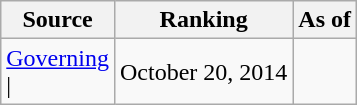<table class="wikitable" style="text-align:center">
<tr>
<th>Source</th>
<th>Ranking</th>
<th>As of</th>
</tr>
<tr>
<td align=left><a href='#'>Governing</a><br>| </td>
<td>October 20, 2014</td>
</tr>
</table>
